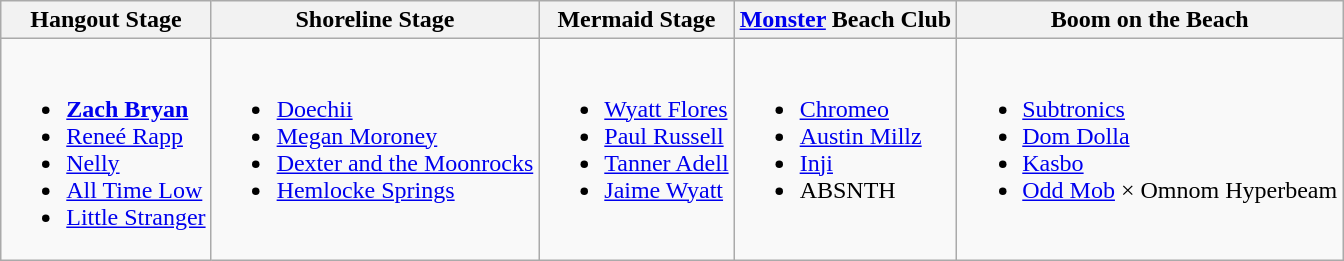<table class="wikitable">
<tr>
<th>Hangout Stage</th>
<th>Shoreline Stage</th>
<th>Mermaid Stage</th>
<th><a href='#'>Monster</a> Beach Club</th>
<th>Boom on the Beach</th>
</tr>
<tr valign="top">
<td><br><ul><li><strong><a href='#'>Zach Bryan</a></strong></li><li><a href='#'>Reneé Rapp</a></li><li><a href='#'>Nelly</a></li><li><a href='#'>All Time Low</a></li><li><a href='#'>Little Stranger</a></li></ul></td>
<td><br><ul><li><a href='#'>Doechii</a></li><li><a href='#'>Megan Moroney</a></li><li><a href='#'>Dexter and the Moonrocks</a></li><li><a href='#'>Hemlocke Springs</a></li></ul></td>
<td><br><ul><li><a href='#'>Wyatt Flores</a></li><li><a href='#'>Paul Russell</a></li><li><a href='#'>Tanner Adell</a></li><li><a href='#'>Jaime Wyatt</a></li></ul></td>
<td><br><ul><li><a href='#'>Chromeo</a></li><li><a href='#'>Austin Millz</a></li><li><a href='#'>Inji</a></li><li>ABSNTH</li></ul></td>
<td><br><ul><li><a href='#'>Subtronics</a></li><li><a href='#'>Dom Dolla</a></li><li><a href='#'>Kasbo</a></li><li><a href='#'>Odd Mob</a> × Omnom Hyperbeam</li></ul></td>
</tr>
</table>
